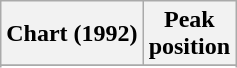<table class="wikitable plainrowheaders" style="text-align:center">
<tr>
<th>Chart (1992)</th>
<th>Peak<br>position</th>
</tr>
<tr>
</tr>
<tr>
</tr>
</table>
